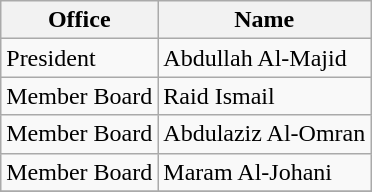<table class="wikitable">
<tr>
<th>Office</th>
<th>Name</th>
</tr>
<tr>
<td>President</td>
<td> Abdullah Al-Majid</td>
</tr>
<tr>
<td>Member Board</td>
<td> Raid Ismail</td>
</tr>
<tr>
<td>Member Board</td>
<td> Abdulaziz Al-Omran</td>
</tr>
<tr>
<td>Member Board</td>
<td> Maram Al-Johani</td>
</tr>
<tr>
</tr>
</table>
